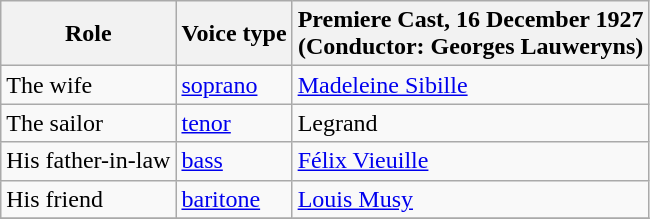<table class="wikitable">
<tr>
<th>Role</th>
<th>Voice type</th>
<th>Premiere Cast, 16 December 1927 <br>(Conductor: Georges Lauweryns)</th>
</tr>
<tr>
<td>The wife</td>
<td><a href='#'>soprano</a></td>
<td><a href='#'>Madeleine Sibille</a></td>
</tr>
<tr>
<td>The sailor</td>
<td><a href='#'>tenor</a></td>
<td>Legrand</td>
</tr>
<tr>
<td>His father-in-law</td>
<td><a href='#'>bass</a></td>
<td><a href='#'>Félix Vieuille</a></td>
</tr>
<tr>
<td>His friend</td>
<td><a href='#'>baritone</a></td>
<td><a href='#'>Louis Musy</a></td>
</tr>
<tr>
</tr>
</table>
